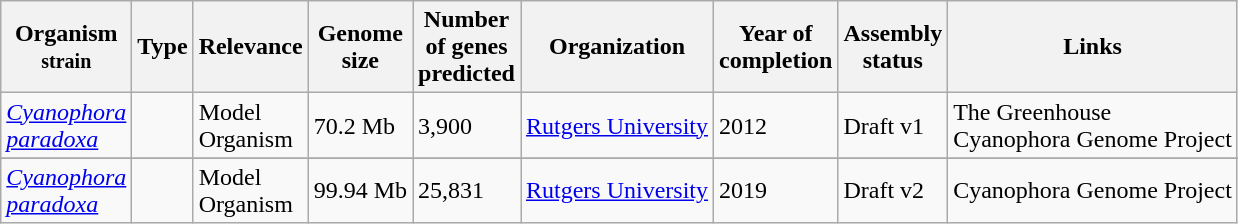<table class="wikitable sortable mw-collapsible">
<tr>
<th>Organism<br><small>strain</small></th>
<th>Type</th>
<th>Relevance</th>
<th>Genome<br>size</th>
<th>Number<br>of genes<br>predicted</th>
<th>Organization</th>
<th>Year of<br>completion</th>
<th>Assembly<br>status</th>
<th>Links</th>
</tr>
<tr>
<td><em><a href='#'>Cyanophora</a></em><br><em><a href='#'>paradoxa</a></em></td>
<td></td>
<td>Model<br>Organism</td>
<td>70.2 Mb</td>
<td>3,900</td>
<td><a href='#'>Rutgers University</a></td>
<td>2012</td>
<td>Draft v1</td>
<td>The Greenhouse<br>Cyanophora Genome Project</td>
</tr>
<tr>
</tr>
<tr>
<td><em><a href='#'>Cyanophora</a></em><br><em><a href='#'>paradoxa</a></em></td>
<td></td>
<td>Model<br>Organism</td>
<td>99.94 Mb</td>
<td>25,831</td>
<td><a href='#'>Rutgers University</a></td>
<td>2019</td>
<td>Draft v2</td>
<td>Cyanophora Genome Project</td>
</tr>
</table>
